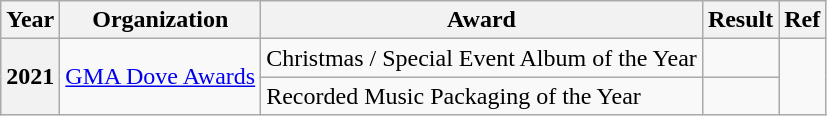<table class="wikitable plainrowheaders">
<tr>
<th>Year</th>
<th>Organization</th>
<th>Award</th>
<th>Result</th>
<th>Ref</th>
</tr>
<tr>
<th scope="row" rowspan="2">2021</th>
<td rowspan="2"><a href='#'>GMA Dove Awards</a></td>
<td>Christmas / Special Event Album of the Year</td>
<td></td>
<td rowspan="2"></td>
</tr>
<tr>
<td>Recorded Music Packaging of the Year</td>
<td></td>
</tr>
</table>
